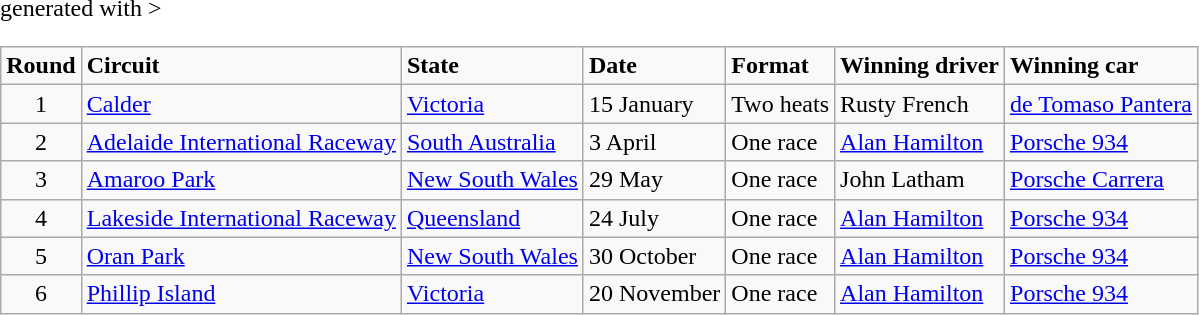<table class="wikitable" <hiddentext>generated with >
<tr style="font-weight:bold">
<td align="center">Round </td>
<td>Circuit </td>
<td>State</td>
<td>Date</td>
<td>Format</td>
<td>Winning driver</td>
<td>Winning car</td>
</tr>
<tr>
<td align="center">1</td>
<td><a href='#'>Calder</a></td>
<td><a href='#'>Victoria</a></td>
<td>15 January </td>
<td>Two heats </td>
<td>Rusty French </td>
<td><a href='#'>de Tomaso Pantera</a></td>
</tr>
<tr>
<td align="center">2</td>
<td><a href='#'>Adelaide International Raceway</a></td>
<td><a href='#'>South Australia</a></td>
<td>3 April </td>
<td>One race </td>
<td><a href='#'>Alan Hamilton</a></td>
<td><a href='#'>Porsche 934</a></td>
</tr>
<tr>
<td align="center">3</td>
<td><a href='#'>Amaroo Park</a></td>
<td><a href='#'>New South Wales</a></td>
<td>29 May </td>
<td>One race </td>
<td>John Latham </td>
<td><a href='#'>Porsche Carrera</a></td>
</tr>
<tr>
<td align="center">4</td>
<td><a href='#'>Lakeside International Raceway</a></td>
<td><a href='#'>Queensland</a></td>
<td>24 July </td>
<td>One race </td>
<td><a href='#'>Alan Hamilton</a></td>
<td><a href='#'>Porsche 934</a></td>
</tr>
<tr>
<td align="center">5</td>
<td><a href='#'>Oran Park</a></td>
<td><a href='#'>New South Wales</a></td>
<td>30 October </td>
<td>One race </td>
<td><a href='#'>Alan Hamilton</a></td>
<td><a href='#'>Porsche 934</a></td>
</tr>
<tr>
<td align="center">6</td>
<td><a href='#'>Phillip Island</a></td>
<td><a href='#'>Victoria</a></td>
<td>20 November </td>
<td>One race </td>
<td><a href='#'>Alan Hamilton</a></td>
<td><a href='#'>Porsche 934</a></td>
</tr>
</table>
